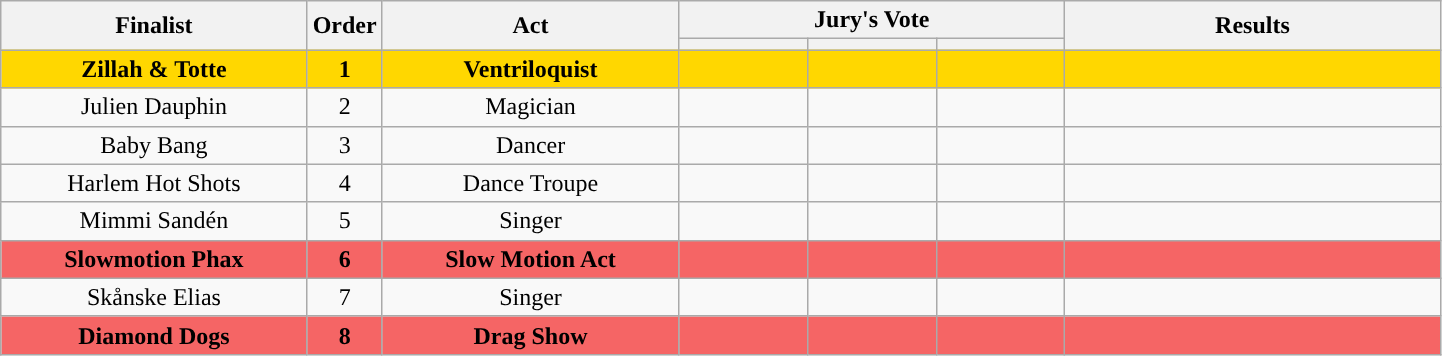<table class="wikitable plainrowheaders sortable" style="text-align:center" width="76%;">
<tr>
<th scope="col" rowspan="2" class="unsortable" style="width:17em;">Finalist</th>
<th scope="col" rowspan="2" style="width:1em;">Order</th>
<th scope="col" rowspan="2" class="unsortable" style="width:16em;">Act</th>
<th scope="col" colspan="3" class="unsortable" style="width:24em;">Jury's Vote</th>
<th scope="col" rowspan="2" style="width:23em;">Results</th>
</tr>
<tr>
<th scope="col" class="unsortable" style="width:6em;"></th>
<th scope="col" class="unsortable" style="width:6em;"></th>
<th scope="col" class="unsortable" style="width:6em;"></th>
</tr>
<tr bgcolor=gold>
<td><strong>Zillah & Totte</strong></td>
<td><strong>1</strong></td>
<td><strong>Ventriloquist</strong></td>
<td style="text-align:center;"></td>
<td style="text-align:center;"></td>
<td style="text-align:center;"></td>
<td><strong></strong></td>
</tr>
<tr>
<td>Julien Dauphin</td>
<td>2</td>
<td>Magician</td>
<td style="text-align:center;"></td>
<td style="text-align:center;"></td>
<td style="text-align:center;"></td>
<td></td>
</tr>
<tr>
<td>Baby Bang</td>
<td>3</td>
<td>Dancer</td>
<td style="text-align:center;"></td>
<td style="text-align:center;"></td>
<td style="text-align:center;"></td>
<td></td>
</tr>
<tr>
<td>Harlem Hot Shots</td>
<td>4</td>
<td>Dance Troupe</td>
<td style="text-align:center;"></td>
<td style="text-align:center;"></td>
<td style="text-align:center;"></td>
<td></td>
</tr>
<tr>
<td>Mimmi Sandén</td>
<td>5</td>
<td>Singer</td>
<td style="text-align:center;"></td>
<td style="text-align:center;"></td>
<td style="text-align:center;"></td>
<td></td>
</tr>
<tr style="background:#F56565">
<td><strong>Slowmotion Phax</strong></td>
<td><strong>6</strong></td>
<td><strong>Slow Motion Act</strong></td>
<td style="text-align:center;"></td>
<td style="text-align:center;"></td>
<td style="text-align:center;"></td>
<td></td>
</tr>
<tr>
<td>Skånske Elias</td>
<td>7</td>
<td>Singer</td>
<td style="text-align:center;"></td>
<td style="text-align:center;"></td>
<td style="text-align:center;"></td>
<td></td>
</tr>
<tr style="background:#F56565">
<td><strong>Diamond Dogs</strong></td>
<td><strong>8</strong></td>
<td><strong>Drag Show</strong></td>
<td style="text-align:center;"></td>
<td style="text-align:center;"></td>
<td style="text-align:center;"></td>
<td></td>
</tr>
</table>
